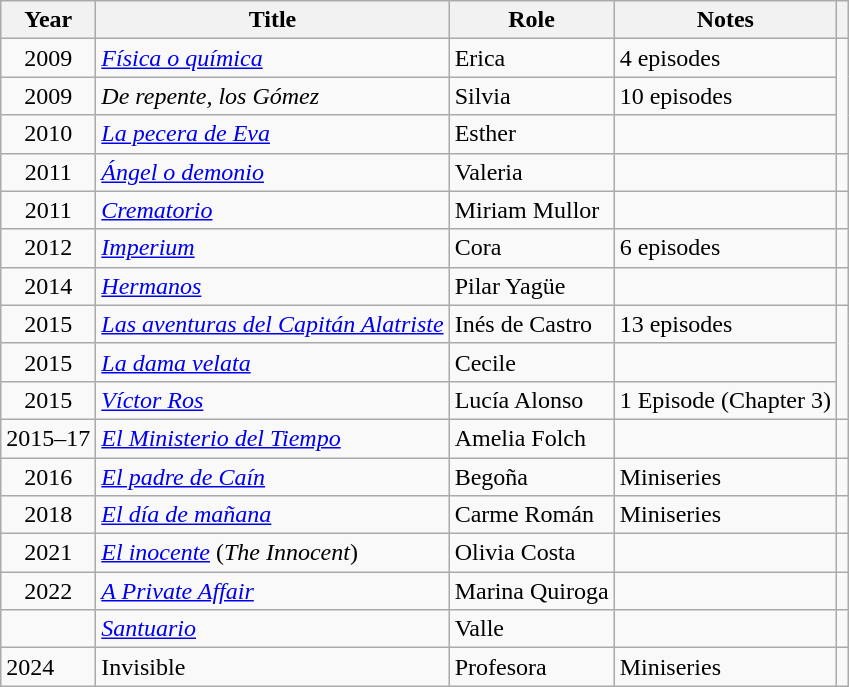<table class="wikitable">
<tr>
<th>Year</th>
<th>Title</th>
<th>Role</th>
<th>Notes</th>
<th></th>
</tr>
<tr>
<td align = "center">2009</td>
<td><em><a href='#'>Física o química</a></em></td>
<td>Erica</td>
<td>4 episodes</td>
</tr>
<tr>
<td align = "center">2009</td>
<td><em>De repente, los Gómez</em></td>
<td>Silvia</td>
<td>10 episodes</td>
</tr>
<tr>
<td align = "center">2010</td>
<td><em><a href='#'>La pecera de Eva</a></em></td>
<td>Esther</td>
<td></td>
</tr>
<tr>
<td align = "center">2011</td>
<td><em><a href='#'>Ángel o demonio</a></em></td>
<td>Valeria</td>
<td></td>
<td align = "center"></td>
</tr>
<tr>
<td align = "center">2011</td>
<td><em><a href='#'>Crematorio</a></em></td>
<td>Miriam Mullor</td>
<td></td>
<td align = "center"></td>
</tr>
<tr>
<td align = "center">2012</td>
<td><em><a href='#'>Imperium</a></em></td>
<td>Cora</td>
<td>6 episodes</td>
</tr>
<tr>
<td align = "center">2014</td>
<td><em><a href='#'>Hermanos</a></em></td>
<td>Pilar Yagüe</td>
<td></td>
<td align = "center"></td>
</tr>
<tr>
<td align = "center">2015</td>
<td><em><a href='#'>Las aventuras del Capitán Alatriste</a></em></td>
<td>Inés de Castro</td>
<td>13 episodes</td>
</tr>
<tr>
<td align = "center">2015</td>
<td><em><a href='#'>La dama velata</a></em></td>
<td>Cecile</td>
<td></td>
</tr>
<tr>
<td align = "center">2015</td>
<td><em><a href='#'>Víctor Ros</a></em></td>
<td>Lucía Alonso</td>
<td>1 Episode (Chapter 3)</td>
</tr>
<tr>
<td align = "center">2015–17</td>
<td><em><a href='#'>El Ministerio del Tiempo</a></em></td>
<td>Amelia Folch</td>
<td></td>
<td align = "center"></td>
</tr>
<tr>
<td align = "center">2016</td>
<td><em><a href='#'>El padre de Caín</a></em></td>
<td>Begoña</td>
<td>Miniseries</td>
<td align = "center"></td>
</tr>
<tr>
<td align = "center">2018</td>
<td><em><a href='#'>El día de mañana</a></em></td>
<td>Carme Román</td>
<td>Miniseries</td>
<td align = "center"></td>
</tr>
<tr>
<td align = "center">2021</td>
<td><em><a href='#'>El inocente</a></em> (<em>The Innocent</em>)</td>
<td>Olivia Costa</td>
<td></td>
<td align = "center"></td>
</tr>
<tr>
<td align = "center">2022</td>
<td><em><a href='#'>A Private Affair</a></em></td>
<td>Marina Quiroga</td>
<td></td>
<td align = "center"></td>
</tr>
<tr>
<td></td>
<td><em><a href='#'>Santuario</a></em></td>
<td>Valle</td>
<td></td>
<td></td>
</tr>
<tr>
<td>2024</td>
<td>Invisible</td>
<td>Profesora</td>
<td>Miniseries</td>
<td></td>
</tr>
</table>
